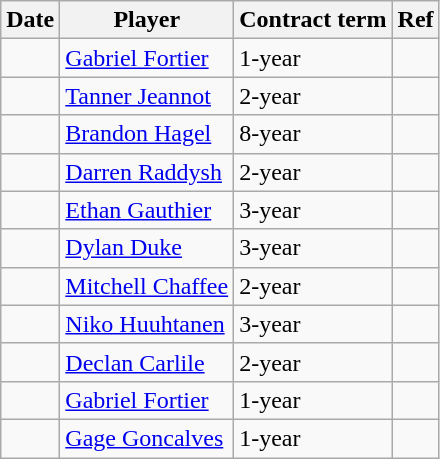<table class="wikitable">
<tr>
<th>Date</th>
<th>Player</th>
<th>Contract term</th>
<th>Ref</th>
</tr>
<tr>
<td></td>
<td><a href='#'>Gabriel Fortier</a></td>
<td>1-year</td>
<td></td>
</tr>
<tr>
<td></td>
<td><a href='#'>Tanner Jeannot</a></td>
<td>2-year</td>
<td></td>
</tr>
<tr>
<td></td>
<td><a href='#'>Brandon Hagel</a></td>
<td>8-year</td>
<td></td>
</tr>
<tr>
<td></td>
<td><a href='#'>Darren Raddysh</a></td>
<td>2-year</td>
<td></td>
</tr>
<tr>
<td></td>
<td><a href='#'>Ethan Gauthier</a></td>
<td>3-year</td>
<td></td>
</tr>
<tr>
<td></td>
<td><a href='#'>Dylan Duke</a></td>
<td>3-year</td>
<td></td>
</tr>
<tr>
<td></td>
<td><a href='#'>Mitchell Chaffee</a></td>
<td>2-year</td>
<td></td>
</tr>
<tr>
<td></td>
<td><a href='#'>Niko Huuhtanen</a></td>
<td>3-year</td>
<td></td>
</tr>
<tr>
<td></td>
<td><a href='#'>Declan Carlile</a></td>
<td>2-year</td>
<td></td>
</tr>
<tr>
<td></td>
<td><a href='#'>Gabriel Fortier</a></td>
<td>1-year</td>
<td></td>
</tr>
<tr>
<td></td>
<td><a href='#'>Gage Goncalves</a></td>
<td>1-year</td>
<td></td>
</tr>
</table>
